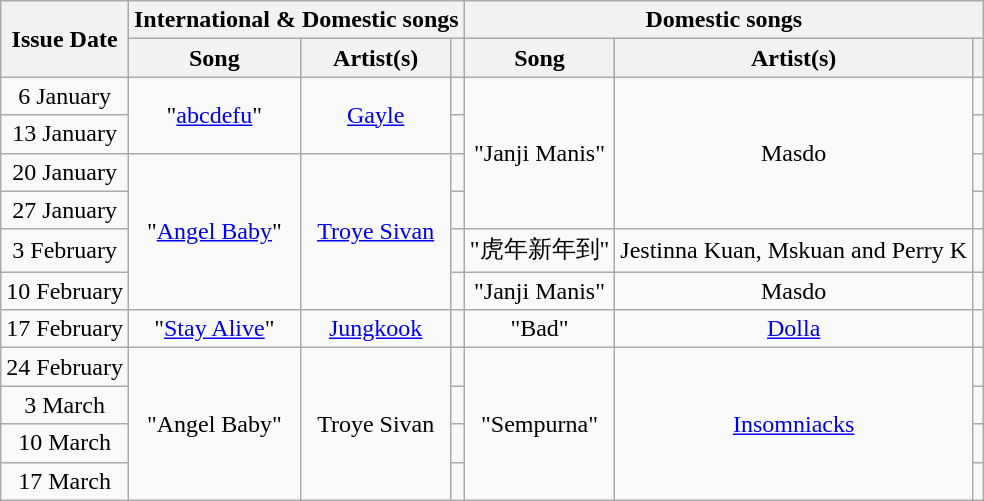<table class="wikitable" style="text-align: center;">
<tr>
<th style="text-align: center;" rowspan=2>Issue Date</th>
<th style="text-align: center;" colspan=3>International & Domestic songs</th>
<th style="text-align: center;" colspan=3>Domestic songs</th>
</tr>
<tr>
<th>Song</th>
<th>Artist(s)</th>
<th></th>
<th>Song</th>
<th>Artist(s)</th>
<th></th>
</tr>
<tr>
<td>6 January</td>
<td rowspan="2">"<a href='#'>abcdefu</a>"</td>
<td rowspan="2"><a href='#'>Gayle</a></td>
<td></td>
<td rowspan="4">"Janji Manis"</td>
<td rowspan="4">Masdo</td>
<td></td>
</tr>
<tr>
<td>13 January</td>
<td></td>
<td></td>
</tr>
<tr>
<td>20 January</td>
<td rowspan="4">"<a href='#'>Angel Baby</a>"</td>
<td rowspan="4"><a href='#'>Troye Sivan</a></td>
<td></td>
<td></td>
</tr>
<tr>
<td>27 January</td>
<td></td>
<td></td>
</tr>
<tr>
<td>3 February</td>
<td></td>
<td>"虎年新年到"</td>
<td>Jestinna Kuan, Mskuan and Perry K</td>
<td></td>
</tr>
<tr>
<td>10 February</td>
<td></td>
<td>"Janji Manis"</td>
<td>Masdo</td>
<td></td>
</tr>
<tr>
<td>17 February</td>
<td>"<a href='#'>Stay Alive</a>"</td>
<td><a href='#'>Jungkook</a></td>
<td></td>
<td>"Bad"</td>
<td><a href='#'>Dolla</a></td>
<td></td>
</tr>
<tr>
<td>24 February</td>
<td rowspan="4">"Angel Baby"</td>
<td rowspan="4">Troye Sivan</td>
<td></td>
<td rowspan="4">"Sempurna"</td>
<td rowspan="4"><a href='#'>Insomniacks</a></td>
<td></td>
</tr>
<tr>
<td>3 March</td>
<td></td>
<td></td>
</tr>
<tr>
<td>10 March</td>
<td></td>
<td></td>
</tr>
<tr>
<td>17 March</td>
<td></td>
<td></td>
</tr>
</table>
